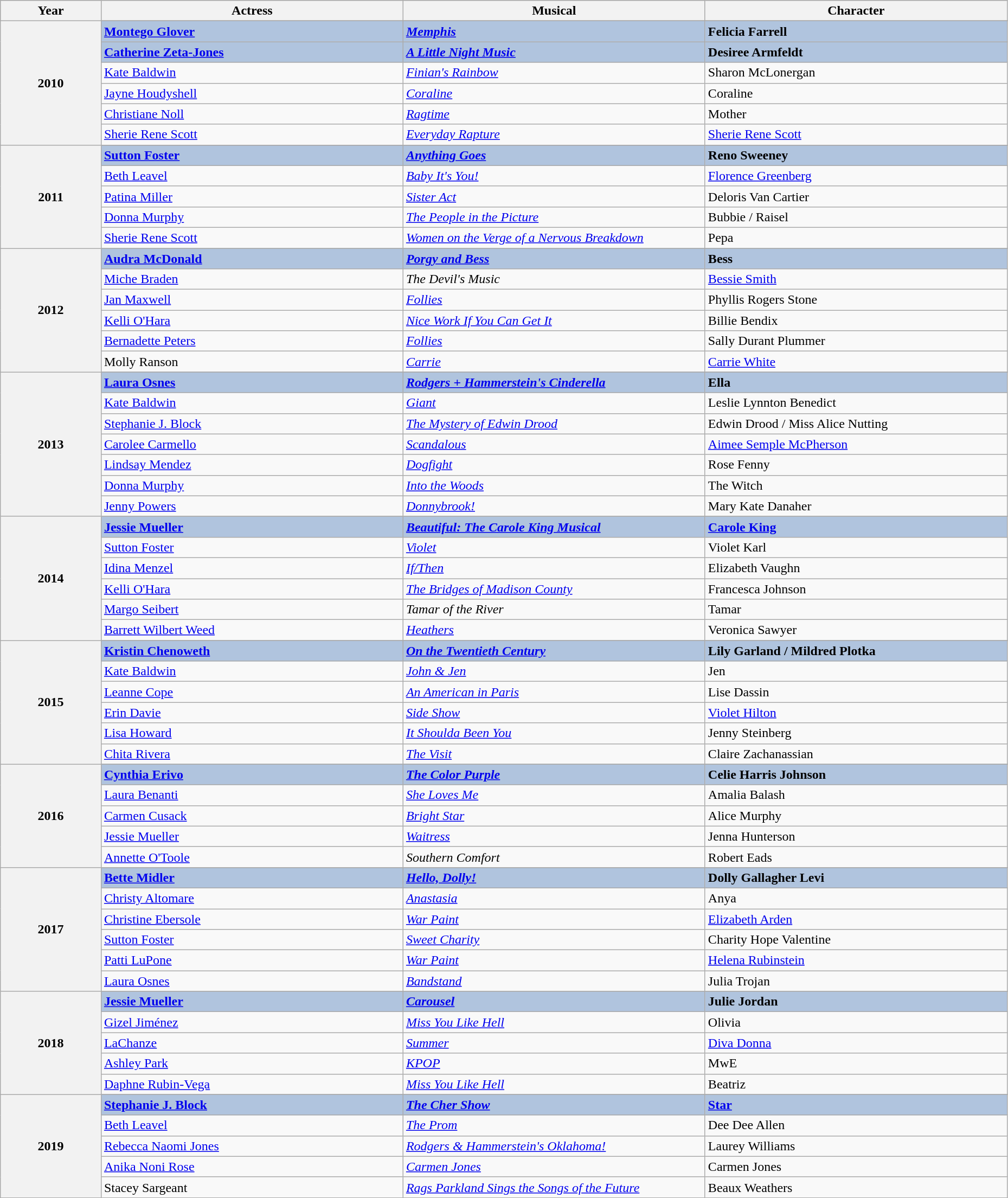<table class="wikitable" style="width:98%;">
<tr style="background:#bebebe;">
<th style="width:10%;">Year</th>
<th style="width:30%;">Actress</th>
<th style="width:30%;">Musical</th>
<th style="width:30%;">Character</th>
</tr>
<tr>
<th rowspan="7">2010</th>
</tr>
<tr style="background:#B0C4DE;">
<td><strong><a href='#'>Montego Glover</a></strong></td>
<td><strong><em><a href='#'>Memphis</a></em></strong></td>
<td><strong>Felicia Farrell </strong></td>
</tr>
<tr style="background:#B0C4DE;">
<td><strong><a href='#'>Catherine Zeta-Jones</a></strong></td>
<td><strong><em><a href='#'>A Little Night Music</a></em></strong></td>
<td><strong>Desiree Armfeldt </strong></td>
</tr>
<tr>
<td><a href='#'>Kate Baldwin</a></td>
<td><em><a href='#'>Finian's Rainbow</a></em></td>
<td>Sharon McLonergan</td>
</tr>
<tr>
<td><a href='#'>Jayne Houdyshell</a></td>
<td><em><a href='#'>Coraline</a></em></td>
<td>Coraline</td>
</tr>
<tr>
<td><a href='#'>Christiane Noll</a></td>
<td><em><a href='#'>Ragtime</a></em></td>
<td>Mother</td>
</tr>
<tr>
<td><a href='#'>Sherie Rene Scott</a></td>
<td><em><a href='#'>Everyday Rapture</a></em></td>
<td><a href='#'>Sherie Rene Scott</a></td>
</tr>
<tr>
<th rowspan="6">2011</th>
</tr>
<tr style="background:#B0C4DE;">
<td><strong><a href='#'>Sutton Foster</a></strong></td>
<td><strong><em><a href='#'>Anything Goes</a></em></strong></td>
<td><strong>Reno Sweeney </strong></td>
</tr>
<tr>
<td><a href='#'>Beth Leavel</a></td>
<td><em><a href='#'>Baby It's You!</a></em></td>
<td><a href='#'>Florence Greenberg</a></td>
</tr>
<tr>
<td><a href='#'>Patina Miller</a></td>
<td><em><a href='#'>Sister Act</a></em></td>
<td>Deloris Van Cartier</td>
</tr>
<tr>
<td><a href='#'>Donna Murphy</a></td>
<td><em><a href='#'>The People in the Picture</a></em></td>
<td>Bubbie / Raisel</td>
</tr>
<tr>
<td><a href='#'>Sherie Rene Scott</a></td>
<td><em><a href='#'>Women on the Verge of a Nervous Breakdown</a></em></td>
<td>Pepa</td>
</tr>
<tr>
<th rowspan="7">2012</th>
</tr>
<tr style="background:#B0C4DE;">
<td><strong><a href='#'>Audra McDonald</a></strong></td>
<td><strong><em><a href='#'>Porgy and Bess</a></em></strong></td>
<td><strong>Bess </strong></td>
</tr>
<tr>
<td><a href='#'>Miche Braden</a></td>
<td><em>The Devil's Music</em></td>
<td><a href='#'>Bessie Smith</a></td>
</tr>
<tr>
<td><a href='#'>Jan Maxwell</a></td>
<td><em><a href='#'>Follies</a></em></td>
<td>Phyllis Rogers Stone</td>
</tr>
<tr>
<td><a href='#'>Kelli O'Hara</a></td>
<td><em><a href='#'>Nice Work If You Can Get It</a></em></td>
<td>Billie Bendix</td>
</tr>
<tr>
<td><a href='#'>Bernadette Peters</a></td>
<td><em><a href='#'>Follies</a></em></td>
<td>Sally Durant Plummer</td>
</tr>
<tr>
<td>Molly Ranson</td>
<td><em><a href='#'>Carrie</a></em></td>
<td><a href='#'>Carrie White</a></td>
</tr>
<tr>
<th rowspan="8">2013</th>
</tr>
<tr style="background:#B0C4DE;">
<td><strong><a href='#'>Laura Osnes</a></strong></td>
<td><strong><em><a href='#'>Rodgers + Hammerstein's Cinderella</a></em></strong></td>
<td><strong>Ella </strong></td>
</tr>
<tr>
<td><a href='#'>Kate Baldwin</a></td>
<td><em><a href='#'>Giant</a></em></td>
<td>Leslie Lynnton Benedict</td>
</tr>
<tr>
<td><a href='#'>Stephanie J. Block</a></td>
<td><em><a href='#'>The Mystery of Edwin Drood</a></em></td>
<td>Edwin Drood / Miss Alice Nutting</td>
</tr>
<tr>
<td><a href='#'>Carolee Carmello</a></td>
<td><em><a href='#'>Scandalous</a></em></td>
<td><a href='#'>Aimee Semple McPherson</a></td>
</tr>
<tr>
<td><a href='#'>Lindsay Mendez</a></td>
<td><em><a href='#'>Dogfight</a></em></td>
<td>Rose Fenny</td>
</tr>
<tr>
<td><a href='#'>Donna Murphy</a></td>
<td><em><a href='#'>Into the Woods</a></em></td>
<td>The Witch</td>
</tr>
<tr>
<td><a href='#'>Jenny Powers</a></td>
<td><em><a href='#'>Donnybrook!</a></em></td>
<td>Mary Kate Danaher</td>
</tr>
<tr>
<th rowspan="7">2014</th>
</tr>
<tr style="background:#B0C4DE;">
<td><strong><a href='#'>Jessie Mueller</a></strong></td>
<td><strong><em><a href='#'>Beautiful: The Carole King Musical</a></em></strong></td>
<td><strong><a href='#'>Carole King</a> </strong></td>
</tr>
<tr>
<td><a href='#'>Sutton Foster</a></td>
<td><em><a href='#'>Violet</a></em></td>
<td>Violet Karl</td>
</tr>
<tr>
<td><a href='#'>Idina Menzel</a></td>
<td><em><a href='#'>If/Then</a></em></td>
<td>Elizabeth Vaughn</td>
</tr>
<tr>
<td><a href='#'>Kelli O'Hara</a></td>
<td><em><a href='#'>The Bridges of Madison County</a></em></td>
<td>Francesca Johnson</td>
</tr>
<tr>
<td><a href='#'>Margo Seibert</a></td>
<td><em>Tamar of the River</em></td>
<td>Tamar</td>
</tr>
<tr>
<td><a href='#'>Barrett Wilbert Weed</a></td>
<td><em><a href='#'>Heathers</a></em></td>
<td>Veronica Sawyer</td>
</tr>
<tr>
<th rowspan="7">2015</th>
</tr>
<tr style="background:#B0C4DE;">
<td><strong><a href='#'>Kristin Chenoweth</a></strong></td>
<td><strong><em><a href='#'>On the Twentieth Century</a></em></strong></td>
<td><strong>Lily Garland / Mildred Plotka </strong></td>
</tr>
<tr>
<td><a href='#'>Kate Baldwin</a></td>
<td><em><a href='#'>John & Jen</a></em></td>
<td>Jen</td>
</tr>
<tr>
<td><a href='#'>Leanne Cope</a></td>
<td><em><a href='#'>An American in Paris</a></em></td>
<td>Lise Dassin</td>
</tr>
<tr>
<td><a href='#'>Erin Davie</a></td>
<td><em><a href='#'>Side Show</a></em></td>
<td><a href='#'>Violet Hilton</a></td>
</tr>
<tr>
<td><a href='#'>Lisa Howard</a></td>
<td><em><a href='#'>It Shoulda Been You</a></em></td>
<td>Jenny Steinberg</td>
</tr>
<tr>
<td><a href='#'>Chita Rivera</a></td>
<td><em><a href='#'>The Visit</a></em></td>
<td>Claire Zachanassian</td>
</tr>
<tr>
<th rowspan="6">2016</th>
</tr>
<tr style="background:#B0C4DE;">
<td><strong><a href='#'>Cynthia Erivo</a></strong></td>
<td><strong><em><a href='#'>The Color Purple</a></em></strong></td>
<td><strong>Celie Harris Johnson </strong></td>
</tr>
<tr>
<td><a href='#'>Laura Benanti</a></td>
<td><em><a href='#'>She Loves Me</a></em></td>
<td>Amalia Balash</td>
</tr>
<tr>
<td><a href='#'>Carmen Cusack</a></td>
<td><em><a href='#'>Bright Star</a></em></td>
<td>Alice Murphy</td>
</tr>
<tr>
<td><a href='#'>Jessie Mueller</a></td>
<td><em><a href='#'>Waitress</a></em></td>
<td>Jenna Hunterson</td>
</tr>
<tr>
<td><a href='#'>Annette O'Toole</a></td>
<td><em>Southern Comfort</em></td>
<td>Robert Eads</td>
</tr>
<tr>
<th rowspan="7">2017</th>
</tr>
<tr style="background:#B0C4DE;">
<td><strong><a href='#'>Bette Midler</a></strong></td>
<td><strong><em><a href='#'>Hello, Dolly!</a></em></strong></td>
<td><strong>Dolly Gallagher Levi </strong></td>
</tr>
<tr>
<td><a href='#'>Christy Altomare</a></td>
<td><em><a href='#'>Anastasia</a></em></td>
<td>Anya</td>
</tr>
<tr>
<td><a href='#'>Christine Ebersole</a></td>
<td><em><a href='#'>War Paint</a></em></td>
<td><a href='#'>Elizabeth Arden</a></td>
</tr>
<tr>
<td><a href='#'>Sutton Foster</a></td>
<td><em><a href='#'>Sweet Charity</a></em></td>
<td>Charity Hope Valentine</td>
</tr>
<tr>
<td><a href='#'>Patti LuPone</a></td>
<td><em><a href='#'>War Paint</a></em></td>
<td><a href='#'>Helena Rubinstein</a></td>
</tr>
<tr>
<td><a href='#'>Laura Osnes</a></td>
<td><em><a href='#'>Bandstand</a></em></td>
<td>Julia Trojan</td>
</tr>
<tr>
<th rowspan="6">2018</th>
</tr>
<tr style="background:#B0C4DE;">
<td><strong><a href='#'>Jessie Mueller</a></strong></td>
<td><strong><em><a href='#'>Carousel</a></em></strong></td>
<td><strong>Julie Jordan </strong></td>
</tr>
<tr>
<td><a href='#'>Gizel Jiménez</a></td>
<td><em><a href='#'>Miss You Like Hell</a></em></td>
<td>Olivia</td>
</tr>
<tr>
<td><a href='#'>LaChanze</a></td>
<td><em><a href='#'>Summer</a></em></td>
<td><a href='#'>Diva Donna</a></td>
</tr>
<tr>
<td><a href='#'>Ashley Park</a></td>
<td><em><a href='#'>KPOP</a></em></td>
<td>MwE</td>
</tr>
<tr>
<td><a href='#'>Daphne Rubin-Vega</a></td>
<td><em><a href='#'>Miss You Like Hell</a></em></td>
<td>Beatriz</td>
</tr>
<tr>
<th rowspan="6">2019</th>
</tr>
<tr style="background:#B0C4DE;">
<td><strong><a href='#'>Stephanie J. Block</a></strong></td>
<td><strong><em><a href='#'>The Cher Show</a></em></strong></td>
<td><strong><a href='#'>Star</a> </strong></td>
</tr>
<tr>
<td><a href='#'>Beth Leavel</a></td>
<td><em><a href='#'>The Prom</a></em></td>
<td>Dee Dee Allen</td>
</tr>
<tr>
<td><a href='#'>Rebecca Naomi Jones</a></td>
<td><em><a href='#'>Rodgers & Hammerstein's Oklahoma!</a></em></td>
<td>Laurey Williams</td>
</tr>
<tr>
<td><a href='#'>Anika Noni Rose</a></td>
<td><em><a href='#'>Carmen Jones</a></em></td>
<td>Carmen Jones</td>
</tr>
<tr>
<td>Stacey Sargeant</td>
<td><em><a href='#'>Rags Parkland Sings the Songs of the Future</a></em></td>
<td>Beaux Weathers</td>
</tr>
</table>
